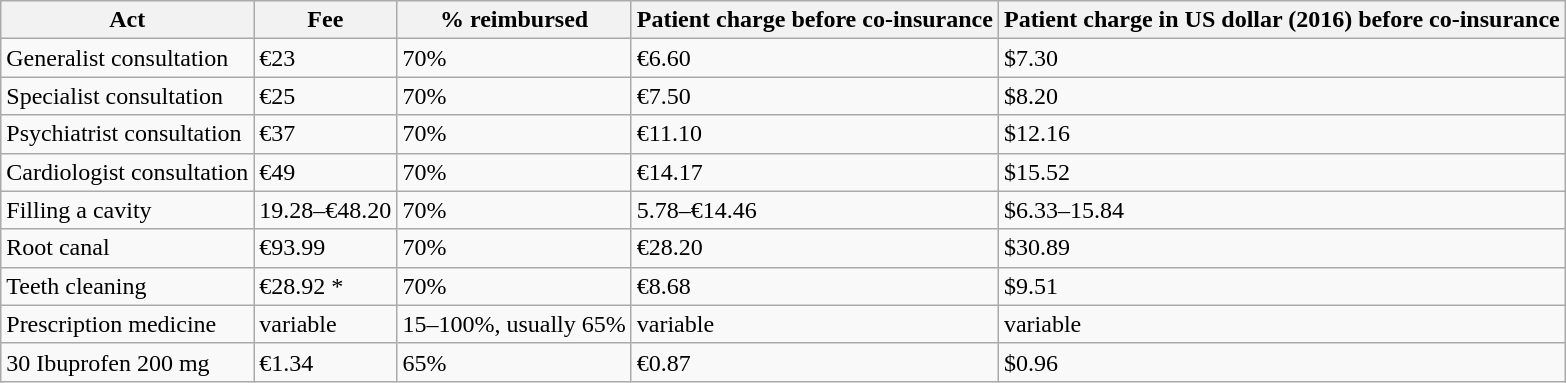<table class="wikitable">
<tr>
<th>Act</th>
<th>Fee</th>
<th>% reimbursed</th>
<th>Patient charge before co-insurance</th>
<th>Patient charge in US dollar (2016) before co-insurance</th>
</tr>
<tr>
<td>Generalist consultation</td>
<td>€23</td>
<td>70%</td>
<td>€6.60</td>
<td>$7.30</td>
</tr>
<tr>
<td>Specialist consultation</td>
<td>€25</td>
<td>70%</td>
<td>€7.50</td>
<td>$8.20</td>
</tr>
<tr>
<td>Psychiatrist consultation</td>
<td>€37</td>
<td>70%</td>
<td>€11.10</td>
<td>$12.16</td>
</tr>
<tr>
<td>Cardiologist consultation</td>
<td>€49</td>
<td>70%</td>
<td>€14.17</td>
<td>$15.52</td>
</tr>
<tr>
<td>Filling a cavity</td>
<td>19.28–€48.20</td>
<td>70%</td>
<td>5.78–€14.46</td>
<td>$6.33–15.84</td>
</tr>
<tr>
<td>Root canal</td>
<td>€93.99</td>
<td>70%</td>
<td>€28.20</td>
<td>$30.89</td>
</tr>
<tr>
<td>Teeth cleaning</td>
<td>€28.92 *</td>
<td>70%</td>
<td>€8.68</td>
<td>$9.51</td>
</tr>
<tr>
<td>Prescription medicine</td>
<td>variable</td>
<td>15–100%, usually 65%</td>
<td>variable</td>
<td>variable</td>
</tr>
<tr>
<td>30 Ibuprofen 200 mg</td>
<td>€1.34</td>
<td>65%</td>
<td>€0.87</td>
<td>$0.96</td>
</tr>
</table>
